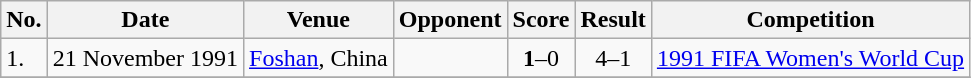<table class="wikitable">
<tr>
<th>No.</th>
<th>Date</th>
<th>Venue</th>
<th>Opponent</th>
<th>Score</th>
<th>Result</th>
<th>Competition</th>
</tr>
<tr>
<td>1.</td>
<td>21 November 1991</td>
<td><a href='#'>Foshan</a>, China</td>
<td></td>
<td align=center><strong>1</strong>–0</td>
<td align=center>4–1</td>
<td><a href='#'>1991 FIFA Women's World Cup</a></td>
</tr>
<tr>
</tr>
</table>
